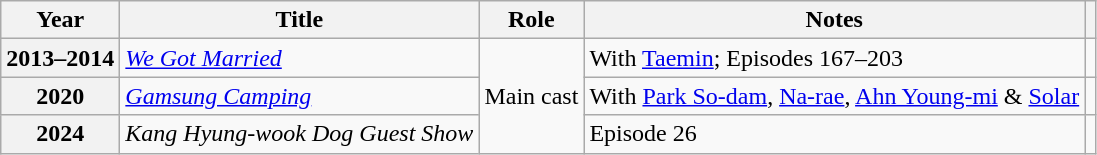<table class="wikitable plainrowheaders sortable">
<tr>
<th scope="col">Year</th>
<th scope="col">Title</th>
<th scope="col">Role</th>
<th scope="col">Notes</th>
<th scope="col" class="unsortable"></th>
</tr>
<tr>
<th scope="row">2013–2014</th>
<td><em><a href='#'>We Got Married</a></em></td>
<td rowspan="3">Main cast</td>
<td>With <a href='#'>Taemin</a>; Episodes 167–203</td>
<td style="text-align:center"></td>
</tr>
<tr>
<th scope="row">2020</th>
<td><em><a href='#'>Gamsung Camping</a></em></td>
<td>With <a href='#'>Park So-dam</a>, <a href='#'>Na-rae</a>, <a href='#'>Ahn Young-mi</a> & <a href='#'>Solar</a></td>
<td style="text-align:center"></td>
</tr>
<tr>
<th scope="row">2024</th>
<td><em>Kang Hyung-wook Dog Guest Show</em></td>
<td>Episode 26</td>
</tr>
</table>
